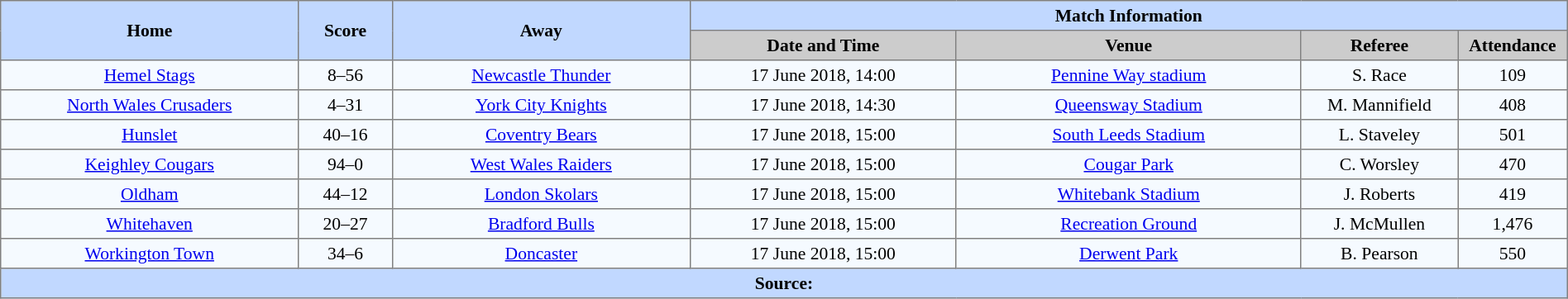<table border=1 style="border-collapse:collapse; font-size:90%; text-align:center;" cellpadding=3 cellspacing=0 width=100%>
<tr bgcolor=#C1D8FF>
<th rowspan=2 width=19%>Home</th>
<th rowspan=2 width=6%>Score</th>
<th rowspan=2 width=19%>Away</th>
<th colspan=4>Match Information</th>
</tr>
<tr bgcolor=#CCCCCC>
<th width=17%>Date and Time</th>
<th width=22%>Venue</th>
<th width=10%>Referee</th>
<th width=7%>Attendance</th>
</tr>
<tr bgcolor=#F5FAFF>
<td> <a href='#'>Hemel Stags</a></td>
<td>8–56</td>
<td> <a href='#'>Newcastle Thunder</a></td>
<td>17 June 2018, 14:00</td>
<td><a href='#'>Pennine Way stadium</a></td>
<td>S. Race</td>
<td>109</td>
</tr>
<tr bgcolor=#F5FAFF>
<td> <a href='#'>North Wales Crusaders</a></td>
<td>4–31</td>
<td> <a href='#'>York City Knights</a></td>
<td>17 June 2018, 14:30</td>
<td><a href='#'>Queensway Stadium</a></td>
<td>M. Mannifield</td>
<td>408</td>
</tr>
<tr bgcolor=#F5FAFF>
<td> <a href='#'>Hunslet</a></td>
<td>40–16</td>
<td> <a href='#'>Coventry Bears</a></td>
<td>17 June 2018, 15:00</td>
<td><a href='#'>South Leeds Stadium</a></td>
<td>L. Staveley</td>
<td>501</td>
</tr>
<tr bgcolor=#F5FAFF>
<td> <a href='#'>Keighley Cougars</a></td>
<td>94–0</td>
<td> <a href='#'>West Wales Raiders</a></td>
<td>17 June 2018, 15:00</td>
<td><a href='#'>Cougar Park</a></td>
<td>C. Worsley</td>
<td>470</td>
</tr>
<tr bgcolor=#F5FAFF>
<td> <a href='#'>Oldham</a></td>
<td>44–12</td>
<td> <a href='#'>London Skolars</a></td>
<td>17 June 2018, 15:00</td>
<td><a href='#'>Whitebank Stadium</a></td>
<td>J. Roberts</td>
<td>419</td>
</tr>
<tr bgcolor=#F5FAFF>
<td> <a href='#'>Whitehaven</a></td>
<td>20–27</td>
<td> <a href='#'>Bradford Bulls</a></td>
<td>17 June 2018, 15:00</td>
<td><a href='#'>Recreation Ground</a></td>
<td>J. McMullen</td>
<td>1,476</td>
</tr>
<tr bgcolor=#F5FAFF>
<td> <a href='#'>Workington Town</a></td>
<td>34–6</td>
<td> <a href='#'>Doncaster</a></td>
<td>17 June 2018, 15:00</td>
<td><a href='#'>Derwent Park</a></td>
<td>B. Pearson</td>
<td>550</td>
</tr>
<tr bgcolor=#C1D8FF>
<th colspan=7>Source:</th>
</tr>
</table>
